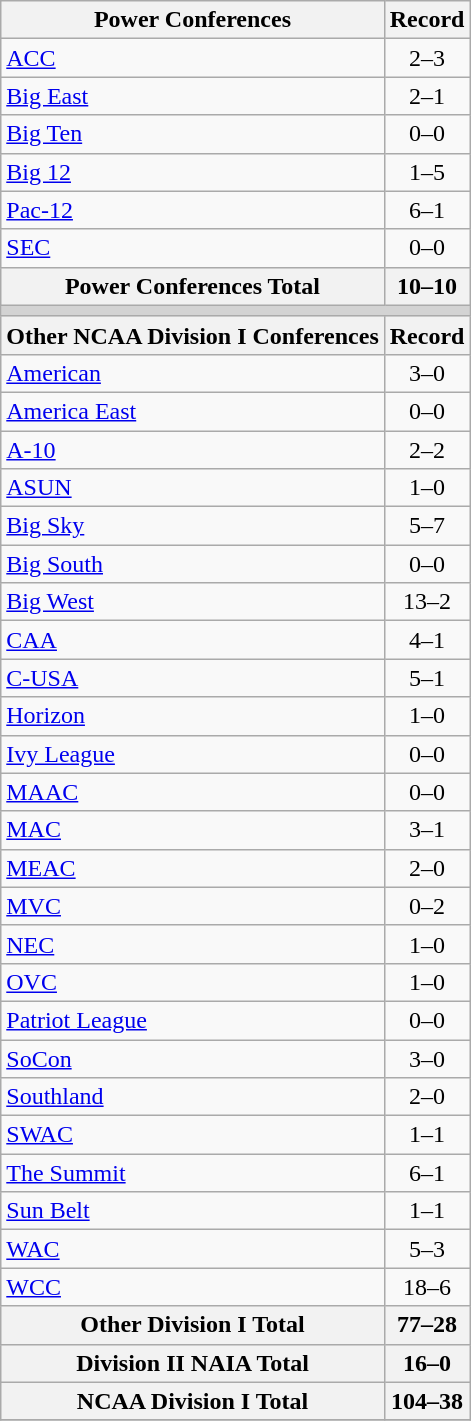<table class="wikitable">
<tr>
<th>Power Conferences</th>
<th>Record</th>
</tr>
<tr>
<td><a href='#'>ACC</a></td>
<td align=center>2–3</td>
</tr>
<tr>
<td><a href='#'>Big East</a></td>
<td align=center>2–1</td>
</tr>
<tr>
<td><a href='#'>Big Ten</a></td>
<td align=center>0–0</td>
</tr>
<tr>
<td><a href='#'>Big 12</a></td>
<td align=center>1–5</td>
</tr>
<tr>
<td><a href='#'>Pac-12</a></td>
<td align=center>6–1</td>
</tr>
<tr>
<td><a href='#'>SEC</a></td>
<td align=center>0–0</td>
</tr>
<tr>
<th>Power Conferences Total</th>
<th>10–10</th>
</tr>
<tr>
<th colspan="2" style="background:lightgrey;"></th>
</tr>
<tr>
<th>Other NCAA Division I Conferences</th>
<th>Record</th>
</tr>
<tr>
<td><a href='#'>American</a></td>
<td align=center>3–0</td>
</tr>
<tr>
<td><a href='#'>America East</a></td>
<td align=center>0–0</td>
</tr>
<tr>
<td><a href='#'>A-10</a></td>
<td align=center>2–2</td>
</tr>
<tr>
<td><a href='#'>ASUN</a></td>
<td align=center>1–0</td>
</tr>
<tr>
<td><a href='#'>Big Sky</a></td>
<td align=center>5–7</td>
</tr>
<tr>
<td><a href='#'>Big South</a></td>
<td align=center>0–0</td>
</tr>
<tr>
<td><a href='#'>Big West</a></td>
<td align=center>13–2</td>
</tr>
<tr>
<td><a href='#'>CAA</a></td>
<td align=center>4–1</td>
</tr>
<tr>
<td><a href='#'>C-USA</a></td>
<td align=center>5–1</td>
</tr>
<tr>
<td><a href='#'>Horizon</a></td>
<td align=center>1–0</td>
</tr>
<tr>
<td><a href='#'>Ivy League</a></td>
<td align=center>0–0</td>
</tr>
<tr>
<td><a href='#'>MAAC</a></td>
<td align=center>0–0</td>
</tr>
<tr>
<td><a href='#'>MAC</a></td>
<td align=center>3–1</td>
</tr>
<tr>
<td><a href='#'>MEAC</a></td>
<td align=center>2–0</td>
</tr>
<tr>
<td><a href='#'>MVC</a></td>
<td align=center>0–2</td>
</tr>
<tr>
<td><a href='#'>NEC</a></td>
<td align=center>1–0</td>
</tr>
<tr>
<td><a href='#'>OVC</a></td>
<td align=center>1–0</td>
</tr>
<tr>
<td><a href='#'>Patriot League</a></td>
<td align=center>0–0</td>
</tr>
<tr>
<td><a href='#'>SoCon</a></td>
<td align=center>3–0</td>
</tr>
<tr>
<td><a href='#'>Southland</a></td>
<td align=center>2–0</td>
</tr>
<tr>
<td><a href='#'>SWAC</a></td>
<td align=center>1–1</td>
</tr>
<tr>
<td><a href='#'>The Summit</a></td>
<td align=center>6–1</td>
</tr>
<tr>
<td><a href='#'>Sun Belt</a></td>
<td align=center>1–1</td>
</tr>
<tr>
<td><a href='#'>WAC</a></td>
<td align=center>5–3</td>
</tr>
<tr>
<td><a href='#'>WCC</a></td>
<td align=center>18–6</td>
</tr>
<tr>
<th>Other Division I Total</th>
<th>77–28</th>
</tr>
<tr>
<th>Division II NAIA Total</th>
<th>16–0</th>
</tr>
<tr>
<th>NCAA Division I Total</th>
<th>104–38</th>
</tr>
<tr>
</tr>
</table>
